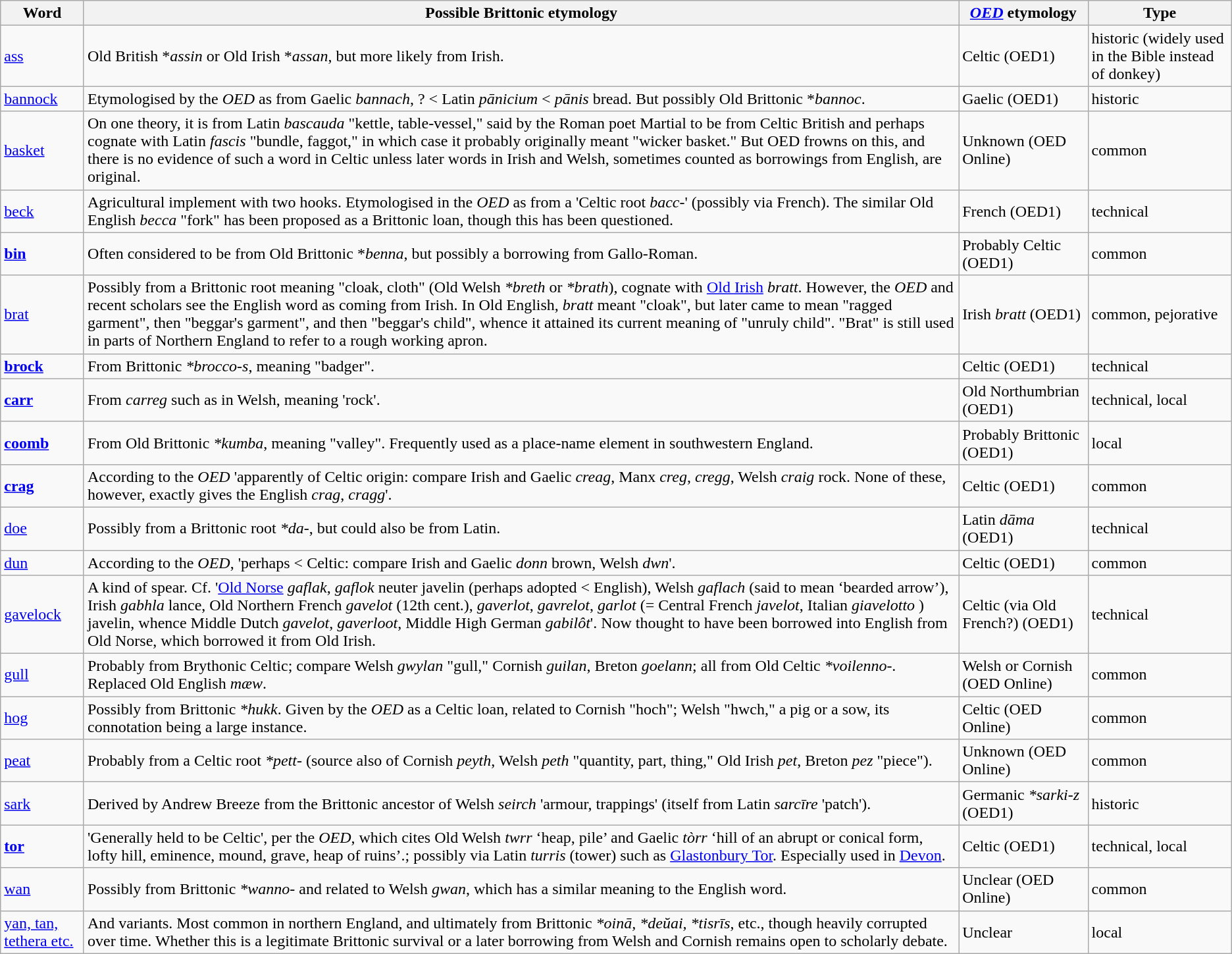<table class="wikitable sortable">
<tr>
<th>Word</th>
<th>Possible Brittonic etymology</th>
<th><em><a href='#'>OED</a></em> etymology</th>
<th>Type</th>
</tr>
<tr>
<td><a href='#'>ass</a></td>
<td>Old British *<em>assin</em> or Old Irish *<em>assan</em>, but more likely from Irish.</td>
<td>Celtic (OED1)</td>
<td>historic (widely used in the Bible instead of donkey)</td>
</tr>
<tr>
<td><a href='#'>bannock</a></td>
<td>Etymologised by the <em>OED</em> as from Gaelic <em>bannach</em>, ? < Latin <em>pānicium</em> < <em>pānis</em> bread. But possibly Old Brittonic *<em>bannoc</em>.</td>
<td>Gaelic (OED1)</td>
<td>historic</td>
</tr>
<tr>
<td><a href='#'>basket</a></td>
<td>On one theory, it is from Latin <em>bascauda</em> "kettle, table-vessel," said by the Roman poet Martial to be from Celtic British and perhaps cognate with Latin <em>fascis</em> "bundle, faggot," in which case it probably originally meant "wicker basket." But OED frowns on this, and there is no evidence of such a word in Celtic unless later words in Irish and Welsh, sometimes counted as borrowings from English, are original.</td>
<td>Unknown (OED Online)</td>
<td>common</td>
</tr>
<tr>
<td><a href='#'>beck</a></td>
<td>Agricultural implement with two hooks. Etymologised in the <em>OED</em> as from a 'Celtic root <em>bacc-</em>' (possibly via French). The similar Old English <em>becca</em> "fork" has been proposed as a Brittonic loan, though this has been questioned.</td>
<td>French (OED1)</td>
<td>technical</td>
</tr>
<tr>
<td><strong><a href='#'>bin</a> </strong></td>
<td>Often considered to be from Old Brittonic *<em>benna</em>, but possibly a borrowing from Gallo-Roman.</td>
<td>Probably Celtic (OED1)</td>
<td>common</td>
</tr>
<tr>
<td><a href='#'>brat</a></td>
<td>Possibly from a Brittonic root meaning "cloak, cloth" (Old Welsh <em>*breth</em> or <em>*brath</em>), cognate with <a href='#'>Old Irish</a> <em>bratt</em>. However, the <em>OED</em> and recent scholars see the English word as coming from Irish. In Old English, <em>bratt</em> meant "cloak", but later came to mean "ragged garment", then "beggar's garment", and then "beggar's child", whence it attained its current meaning of "unruly child". "Brat" is still used in parts of Northern England to refer to a rough working apron.</td>
<td>Irish <em>bratt</em> (OED1)</td>
<td>common, pejorative</td>
</tr>
<tr>
<td><strong><a href='#'>brock</a></strong></td>
<td>From Brittonic <em>*brocco-s</em>, meaning "badger".</td>
<td>Celtic (OED1)</td>
<td>technical</td>
</tr>
<tr>
<td><strong><a href='#'>carr</a> </strong></td>
<td>From  <em>carreg</em> such as in Welsh, meaning 'rock'.</td>
<td>Old Northumbrian (OED1)</td>
<td>technical, local</td>
</tr>
<tr>
<td><strong><a href='#'>coomb</a></strong></td>
<td>From Old Brittonic <em>*kumba</em>, meaning "valley". Frequently used as a place-name element in southwestern England.</td>
<td>Probably Brittonic (OED1)</td>
<td>local</td>
</tr>
<tr>
<td><strong><a href='#'>crag</a> </strong></td>
<td>According to the <em>OED</em> 'apparently of Celtic origin: compare Irish and Gaelic <em>creag</em>, Manx <em>creg</em>, <em>cregg</em>, Welsh <em>craig</em> rock. None of these, however, exactly gives the English <em>crag</em>, <em>cragg</em>'.</td>
<td>Celtic (OED1)</td>
<td>common</td>
</tr>
<tr>
<td><a href='#'>doe</a></td>
<td>Possibly from a Brittonic root <em>*da-</em>, but could also be from Latin.</td>
<td>Latin <em>dāma</em> (OED1)</td>
<td>technical</td>
</tr>
<tr>
<td><a href='#'>dun</a></td>
<td>According to the <em>OED</em>, 'perhaps < Celtic: compare Irish and Gaelic <em>donn</em> brown, Welsh <em>dwn</em>'.</td>
<td>Celtic (OED1)</td>
<td>common</td>
</tr>
<tr>
<td><a href='#'>gavelock</a></td>
<td>A kind of spear. Cf. '<a href='#'>Old Norse</a> <em>gaflak</em>, <em>gaflok</em> neuter javelin (perhaps adopted < English), Welsh <em>gaflach</em> (said to mean ‘bearded arrow’), Irish <em>gabhla</em> lance, Old Northern French <em>gavelot</em> (12th cent.), <em>gaverlot</em>, <em>gavrelot</em>, <em>garlot</em> (= Central French <em>javelot</em>, Italian <em>giavelotto</em> ) javelin, whence Middle Dutch <em>gavelot</em>, <em>gaverloot</em>, Middle High German <em>gabilôt</em>'. Now thought to have been borrowed into English from Old Norse, which borrowed it from Old Irish.</td>
<td>Celtic (via Old French?) (OED1)</td>
<td>technical</td>
</tr>
<tr>
<td><a href='#'>gull</a></td>
<td>Probably from Brythonic Celtic; compare Welsh <em>gwylan</em> "gull," Cornish <em>guilan</em>, Breton <em>goelann</em>; all from Old Celtic <em>*voilenno-</em>. Replaced Old English <em>mæw</em>.</td>
<td>Welsh or Cornish (OED Online)</td>
<td>common</td>
</tr>
<tr>
<td><a href='#'>hog</a></td>
<td>Possibly from Brittonic <em>*hukk</em>. Given by the <em>OED</em> as a Celtic loan, related to Cornish "hoch"; Welsh "hwch," a pig or a sow, its connotation being a large instance.</td>
<td>Celtic (OED Online)</td>
<td>common</td>
</tr>
<tr>
<td><a href='#'>peat</a></td>
<td>Probably from a Celtic root <em>*pett-</em> (source also of Cornish <em>peyth</em>, Welsh <em>peth</em> "quantity, part, thing," Old Irish <em>pet</em>, Breton <em>pez</em> "piece").</td>
<td>Unknown (OED Online)</td>
<td>common</td>
</tr>
<tr>
<td><a href='#'>sark</a></td>
<td>Derived by Andrew Breeze from the Brittonic ancestor of Welsh <em>seirch</em> 'armour, trappings' (itself from Latin <em>sarcīre</em> 'patch').</td>
<td>Germanic <em>*sarki-z</em> (OED1)</td>
<td>historic</td>
</tr>
<tr>
<td><strong><a href='#'>tor</a></strong></td>
<td>'Generally held to be Celtic', per the <em>OED</em>, which cites Old Welsh <em>twrr</em> ‘heap, pile’ and Gaelic <em>tòrr</em> ‘hill of an abrupt or conical form, lofty hill, eminence, mound, grave, heap of ruins’.; possibly via Latin <em>turris</em> (tower) such as <a href='#'>Glastonbury Tor</a>. Especially used in <a href='#'>Devon</a>.</td>
<td>Celtic (OED1)</td>
<td>technical, local</td>
</tr>
<tr>
<td><a href='#'>wan</a></td>
<td>Possibly from Brittonic <em>*wanno-</em> and related to Welsh <em>gwan</em>, which has a similar meaning to the English word.</td>
<td>Unclear (OED Online)</td>
<td>common</td>
</tr>
<tr>
<td><a href='#'>yan, tan, tethera etc.</a></td>
<td>And variants. Most common in northern England, and ultimately from Brittonic <em>*oinā, *deŭai, *tisrīs</em>, etc., though heavily corrupted over time. Whether this is a legitimate Brittonic survival or a later borrowing from Welsh and Cornish remains open to scholarly debate.</td>
<td>Unclear</td>
<td>local</td>
</tr>
</table>
